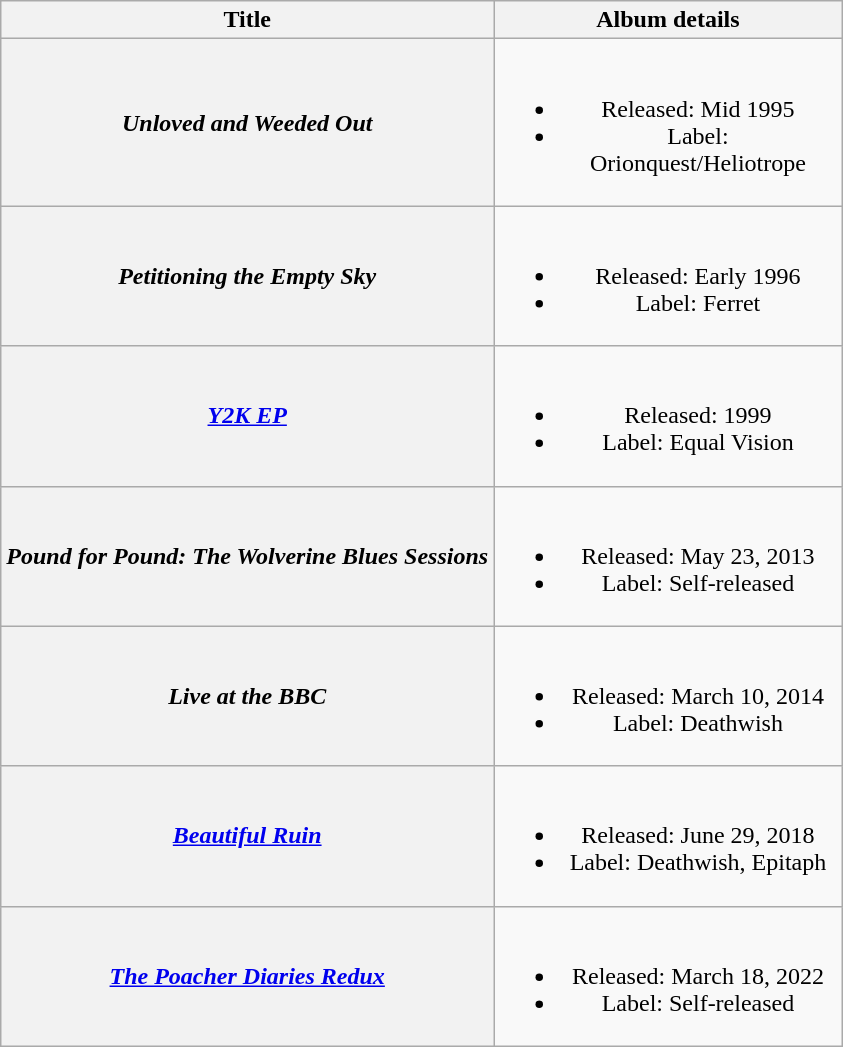<table class="wikitable plainrowheaders" style="text-align:center;">
<tr>
<th>Title</th>
<th width="225">Album details</th>
</tr>
<tr>
<th scope="row"><em>Unloved and Weeded Out</em></th>
<td><br><ul><li>Released: Mid 1995</li><li>Label: Orionquest/Heliotrope</li></ul></td>
</tr>
<tr>
<th scope="row"><em>Petitioning the Empty Sky</em></th>
<td><br><ul><li>Released: Early 1996</li><li>Label: Ferret</li></ul></td>
</tr>
<tr>
<th scope="row"><em><a href='#'>Y2K EP</a></em></th>
<td><br><ul><li>Released: 1999</li><li>Label: Equal Vision</li></ul></td>
</tr>
<tr>
<th scope="row"><em>Pound for Pound: The Wolverine Blues Sessions</em></th>
<td><br><ul><li>Released: May 23, 2013</li><li>Label: Self-released</li></ul></td>
</tr>
<tr>
<th scope="row"><em>Live at the BBC</em></th>
<td><br><ul><li>Released: March 10, 2014</li><li>Label: Deathwish</li></ul></td>
</tr>
<tr>
<th scope="row"><em><a href='#'>Beautiful Ruin</a></em></th>
<td><br><ul><li>Released: June 29, 2018</li><li>Label: Deathwish, Epitaph</li></ul></td>
</tr>
<tr>
<th scope="row"><em><a href='#'>The Poacher Diaries Redux</a></em></th>
<td><br><ul><li>Released: March 18, 2022</li><li>Label: Self-released</li></ul></td>
</tr>
</table>
